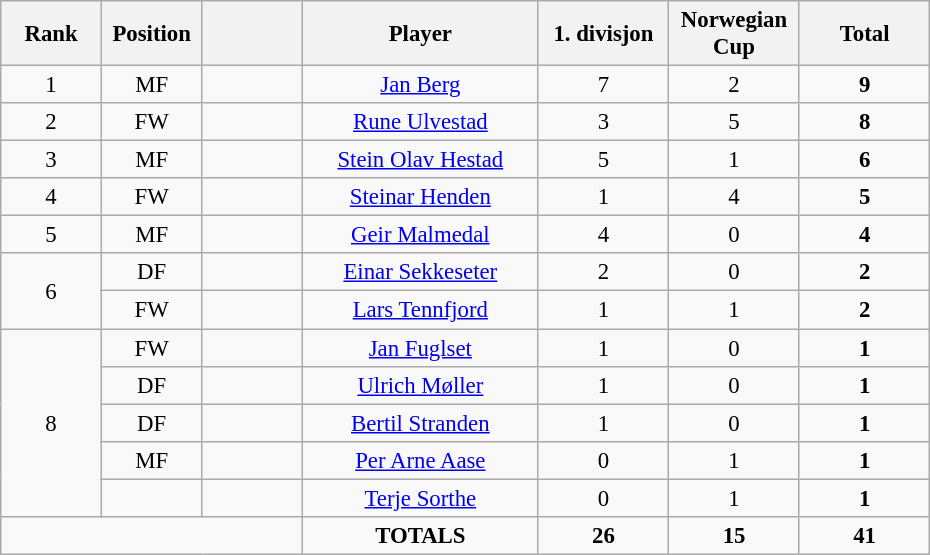<table class="wikitable" style="font-size: 95%; text-align: center;">
<tr>
<th width=60>Rank</th>
<th width=60>Position</th>
<th width=60></th>
<th width=150>Player</th>
<th width=80>1. divisjon</th>
<th width=80>Norwegian Cup</th>
<th width=80><strong>Total</strong></th>
</tr>
<tr>
<td>1</td>
<td>MF</td>
<td></td>
<td><a href='#'>Jan Berg</a></td>
<td>7</td>
<td>2</td>
<td><strong>9</strong></td>
</tr>
<tr>
<td>2</td>
<td>FW</td>
<td></td>
<td><a href='#'>Rune Ulvestad</a></td>
<td>3</td>
<td>5</td>
<td><strong>8</strong></td>
</tr>
<tr>
<td>3</td>
<td>MF</td>
<td></td>
<td><a href='#'>Stein Olav Hestad</a></td>
<td>5</td>
<td>1</td>
<td><strong>6</strong></td>
</tr>
<tr>
<td>4</td>
<td>FW</td>
<td></td>
<td><a href='#'>Steinar Henden</a></td>
<td>1</td>
<td>4</td>
<td><strong>5</strong></td>
</tr>
<tr>
<td>5</td>
<td>MF</td>
<td></td>
<td><a href='#'>Geir Malmedal</a></td>
<td>4</td>
<td>0</td>
<td><strong>4</strong></td>
</tr>
<tr>
<td rowspan="2">6</td>
<td>DF</td>
<td></td>
<td><a href='#'>Einar Sekkeseter</a></td>
<td>2</td>
<td>0</td>
<td><strong>2</strong></td>
</tr>
<tr>
<td>FW</td>
<td></td>
<td><a href='#'>Lars Tennfjord</a></td>
<td>1</td>
<td>1</td>
<td><strong>2</strong></td>
</tr>
<tr>
<td rowspan="5">8</td>
<td>FW</td>
<td></td>
<td><a href='#'>Jan Fuglset</a></td>
<td>1</td>
<td>0</td>
<td><strong>1</strong></td>
</tr>
<tr>
<td>DF</td>
<td></td>
<td><a href='#'>Ulrich Møller</a></td>
<td>1</td>
<td>0</td>
<td><strong>1</strong></td>
</tr>
<tr>
<td>DF</td>
<td></td>
<td><a href='#'>Bertil Stranden</a></td>
<td>1</td>
<td>0</td>
<td><strong>1</strong></td>
</tr>
<tr>
<td>MF</td>
<td></td>
<td><a href='#'>Per Arne Aase</a></td>
<td>0</td>
<td>1</td>
<td><strong>1</strong></td>
</tr>
<tr>
<td></td>
<td></td>
<td><a href='#'>Terje Sorthe</a></td>
<td>0</td>
<td>1</td>
<td><strong>1</strong></td>
</tr>
<tr>
<td colspan="3"></td>
<td><strong>TOTALS</strong></td>
<td><strong>26</strong></td>
<td><strong>15</strong></td>
<td><strong>41</strong></td>
</tr>
</table>
